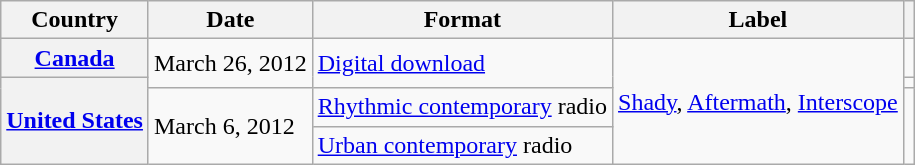<table class="wikitable plainrowheaders">
<tr>
<th scope="col">Country</th>
<th scope="col">Date</th>
<th scope="col">Format</th>
<th scope="col">Label</th>
<th scope="col"></th>
</tr>
<tr>
<th scope="row"><a href='#'>Canada</a></th>
<td rowspan="2">March 26, 2012</td>
<td rowspan="2"><a href='#'>Digital download</a></td>
<td rowspan="4"><a href='#'>Shady</a>, <a href='#'>Aftermath</a>, <a href='#'>Interscope</a></td>
<td></td>
</tr>
<tr>
<th rowspan="3" scope="row"><a href='#'>United States</a></th>
<td></td>
</tr>
<tr>
<td rowspan="2">March 6, 2012</td>
<td><a href='#'>Rhythmic contemporary</a> radio</td>
</tr>
<tr>
<td><a href='#'>Urban contemporary</a> radio</td>
</tr>
</table>
